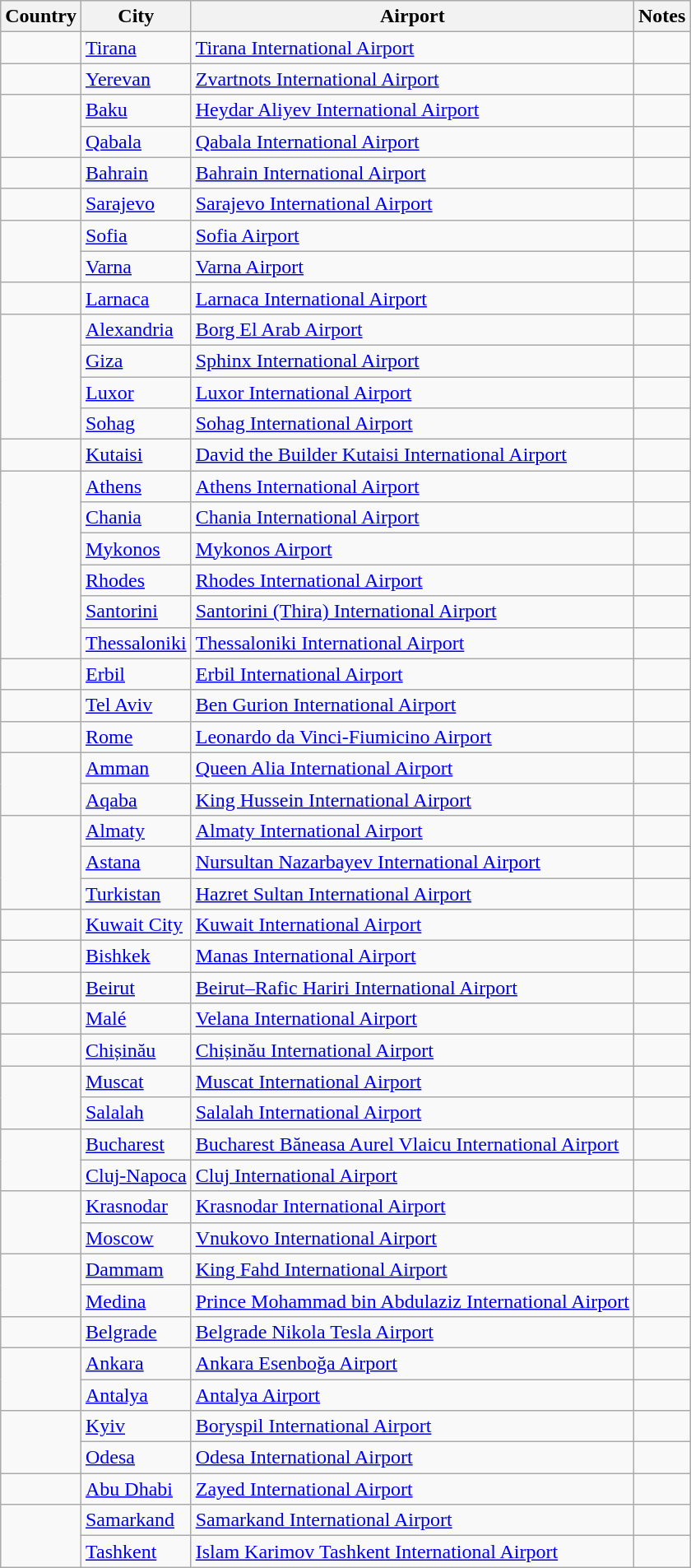<table class="sortable wikitable">
<tr>
<th>Country</th>
<th>City</th>
<th>Airport</th>
<th>Notes</th>
</tr>
<tr>
<td></td>
<td><a href='#'>Tirana</a></td>
<td><a href='#'>Tirana International Airport</a></td>
<td></td>
</tr>
<tr>
<td></td>
<td><a href='#'>Yerevan</a></td>
<td><a href='#'>Zvartnots International Airport</a></td>
<td></td>
</tr>
<tr>
<td rowspan="2"></td>
<td><a href='#'>Baku</a></td>
<td><a href='#'>Heydar Aliyev International Airport</a></td>
<td></td>
</tr>
<tr>
<td><a href='#'>Qabala</a></td>
<td><a href='#'>Qabala International Airport</a></td>
<td></td>
</tr>
<tr>
<td></td>
<td><a href='#'>Bahrain</a></td>
<td><a href='#'>Bahrain International Airport</a></td>
<td></td>
</tr>
<tr>
<td></td>
<td><a href='#'>Sarajevo</a></td>
<td><a href='#'>Sarajevo International Airport</a></td>
<td></td>
</tr>
<tr>
<td rowspan="2"></td>
<td><a href='#'>Sofia</a></td>
<td><a href='#'>Sofia Airport</a></td>
<td></td>
</tr>
<tr>
<td><a href='#'>Varna</a></td>
<td><a href='#'>Varna Airport</a></td>
<td></td>
</tr>
<tr>
<td></td>
<td><a href='#'>Larnaca</a></td>
<td><a href='#'>Larnaca International Airport</a></td>
<td></td>
</tr>
<tr>
<td rowspan="4"></td>
<td><a href='#'>Alexandria</a></td>
<td><a href='#'>Borg El Arab Airport</a></td>
<td></td>
</tr>
<tr>
<td><a href='#'>Giza</a></td>
<td><a href='#'>Sphinx International Airport</a></td>
<td></td>
</tr>
<tr>
<td><a href='#'>Luxor</a></td>
<td><a href='#'>Luxor International Airport</a></td>
<td></td>
</tr>
<tr>
<td><a href='#'>Sohag</a></td>
<td><a href='#'>Sohag International Airport</a></td>
<td></td>
</tr>
<tr>
<td></td>
<td><a href='#'>Kutaisi</a></td>
<td><a href='#'>David the Builder Kutaisi International Airport</a></td>
<td></td>
</tr>
<tr>
<td rowspan="6"></td>
<td><a href='#'>Athens</a></td>
<td><a href='#'>Athens International Airport</a></td>
<td></td>
</tr>
<tr>
<td><a href='#'>Chania</a></td>
<td><a href='#'>Chania International Airport</a></td>
<td></td>
</tr>
<tr>
<td><a href='#'>Mykonos</a></td>
<td><a href='#'>Mykonos Airport</a></td>
<td></td>
</tr>
<tr>
<td><a href='#'>Rhodes</a></td>
<td><a href='#'>Rhodes International Airport</a></td>
<td></td>
</tr>
<tr>
<td><a href='#'>Santorini</a></td>
<td><a href='#'>Santorini (Thira) International Airport</a></td>
<td></td>
</tr>
<tr>
<td><a href='#'>Thessaloniki</a></td>
<td><a href='#'>Thessaloniki International Airport</a></td>
<td></td>
</tr>
<tr>
<td></td>
<td><a href='#'>Erbil</a></td>
<td><a href='#'>Erbil International Airport</a></td>
<td></td>
</tr>
<tr>
<td></td>
<td><a href='#'>Tel Aviv</a></td>
<td><a href='#'>Ben Gurion International Airport</a></td>
<td></td>
</tr>
<tr>
<td></td>
<td><a href='#'>Rome</a></td>
<td><a href='#'>Leonardo da Vinci-Fiumicino Airport</a></td>
<td></td>
</tr>
<tr>
<td rowspan="2"></td>
<td><a href='#'>Amman</a></td>
<td><a href='#'>Queen Alia International Airport </a></td>
<td></td>
</tr>
<tr>
<td><a href='#'>Aqaba</a></td>
<td><a href='#'>King Hussein International Airport</a></td>
<td></td>
</tr>
<tr>
<td rowspan="3"></td>
<td><a href='#'>Almaty</a></td>
<td><a href='#'>Almaty International Airport</a></td>
<td></td>
</tr>
<tr>
<td><a href='#'>Astana</a></td>
<td><a href='#'>Nursultan Nazarbayev International Airport</a></td>
<td></td>
</tr>
<tr>
<td><a href='#'>Turkistan</a></td>
<td><a href='#'>Hazret Sultan International Airport</a></td>
<td></td>
</tr>
<tr>
<td></td>
<td><a href='#'>Kuwait City</a></td>
<td><a href='#'>Kuwait International Airport</a></td>
<td></td>
</tr>
<tr>
<td></td>
<td><a href='#'>Bishkek</a></td>
<td><a href='#'>Manas International Airport</a></td>
<td></td>
</tr>
<tr>
<td></td>
<td><a href='#'>Beirut</a></td>
<td><a href='#'>Beirut–Rafic Hariri International Airport</a></td>
<td></td>
</tr>
<tr>
<td></td>
<td><a href='#'>Malé</a></td>
<td><a href='#'>Velana International Airport</a></td>
<td></td>
</tr>
<tr>
<td></td>
<td><a href='#'>Chișinău</a></td>
<td><a href='#'>Chișinău International Airport</a></td>
<td></td>
</tr>
<tr>
<td rowspan="2"></td>
<td><a href='#'>Muscat</a></td>
<td><a href='#'>Muscat International Airport</a></td>
<td></td>
</tr>
<tr>
<td><a href='#'>Salalah</a></td>
<td><a href='#'>Salalah International Airport</a></td>
<td></td>
</tr>
<tr>
<td rowspan="2"></td>
<td><a href='#'>Bucharest</a></td>
<td><a href='#'>Bucharest Băneasa Aurel Vlaicu International Airport</a></td>
<td></td>
</tr>
<tr>
<td><a href='#'>Cluj-Napoca</a></td>
<td><a href='#'>Cluj International Airport</a></td>
<td></td>
</tr>
<tr>
<td rowspan="2"></td>
<td><a href='#'>Krasnodar</a></td>
<td><a href='#'>Krasnodar International Airport</a></td>
<td></td>
</tr>
<tr>
<td><a href='#'>Moscow</a></td>
<td><a href='#'>Vnukovo International Airport</a></td>
<td></td>
</tr>
<tr>
<td rowspan="2"></td>
<td><a href='#'>Dammam</a></td>
<td><a href='#'>King Fahd International Airport</a></td>
<td></td>
</tr>
<tr>
<td><a href='#'>Medina</a></td>
<td><a href='#'>Prince Mohammad bin Abdulaziz International Airport</a></td>
<td></td>
</tr>
<tr>
<td></td>
<td><a href='#'>Belgrade</a></td>
<td><a href='#'>Belgrade Nikola Tesla Airport</a></td>
<td></td>
</tr>
<tr>
<td rowspan="2"></td>
<td><a href='#'>Ankara</a></td>
<td><a href='#'>Ankara Esenboğa Airport</a></td>
<td></td>
</tr>
<tr>
<td><a href='#'>Antalya</a></td>
<td><a href='#'>Antalya Airport</a></td>
<td></td>
</tr>
<tr>
<td rowspan="2"></td>
<td><a href='#'>Kyiv</a></td>
<td><a href='#'>Boryspil International Airport</a></td>
<td></td>
</tr>
<tr>
<td><a href='#'>Odesa</a></td>
<td><a href='#'>Odesa International Airport</a></td>
<td></td>
</tr>
<tr>
<td></td>
<td><a href='#'>Abu Dhabi</a></td>
<td><a href='#'>Zayed International Airport</a></td>
<td></td>
</tr>
<tr>
<td rowspan="2"></td>
<td><a href='#'>Samarkand</a></td>
<td><a href='#'>Samarkand International Airport</a></td>
<td></td>
</tr>
<tr>
<td><a href='#'>Tashkent</a></td>
<td><a href='#'>Islam Karimov Tashkent International Airport</a></td>
<td></td>
</tr>
</table>
